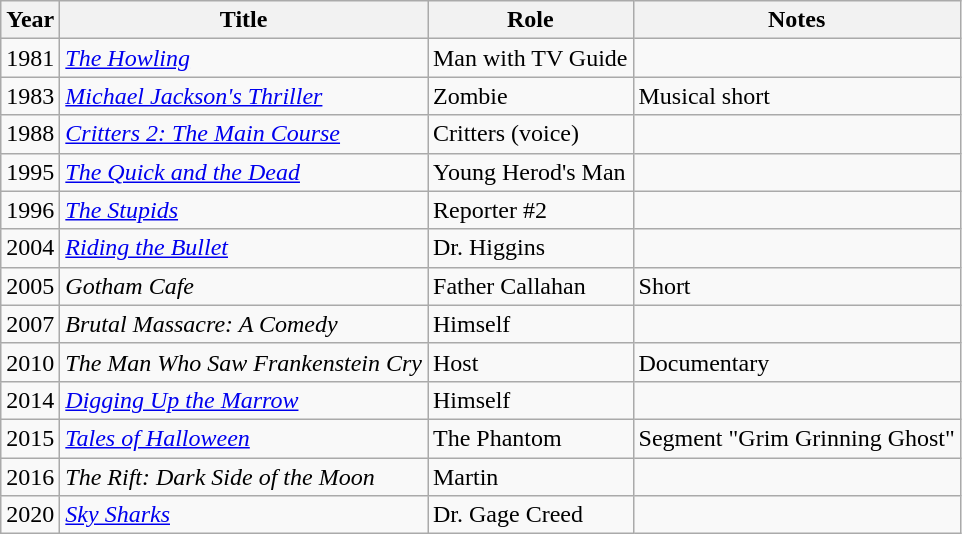<table class="wikitable">
<tr>
<th>Year</th>
<th>Title</th>
<th>Role</th>
<th>Notes</th>
</tr>
<tr>
<td>1981</td>
<td><a href='#'><em>The Howling</em></a></td>
<td>Man with TV Guide</td>
<td></td>
</tr>
<tr>
<td>1983</td>
<td><a href='#'><em>Michael Jackson's Thriller</em></a></td>
<td>Zombie</td>
<td>Musical short</td>
</tr>
<tr>
<td>1988</td>
<td><em><a href='#'>Critters 2: The Main Course</a></em></td>
<td>Critters (voice)</td>
<td></td>
</tr>
<tr>
<td>1995</td>
<td><em><a href='#'>The Quick and the Dead</a></em></td>
<td>Young Herod's Man</td>
<td></td>
</tr>
<tr>
<td>1996</td>
<td><em><a href='#'>The Stupids</a></em></td>
<td>Reporter #2</td>
<td></td>
</tr>
<tr>
<td>2004</td>
<td><em><a href='#'>Riding the Bullet</a></em></td>
<td>Dr. Higgins</td>
<td></td>
</tr>
<tr>
<td>2005</td>
<td><em>Gotham Cafe</em></td>
<td>Father Callahan</td>
<td>Short</td>
</tr>
<tr>
<td>2007</td>
<td><em>Brutal Massacre: A Comedy</em></td>
<td>Himself</td>
<td></td>
</tr>
<tr>
<td>2010</td>
<td><em>The Man Who Saw Frankenstein Cry</em></td>
<td>Host</td>
<td>Documentary</td>
</tr>
<tr>
<td>2014</td>
<td><em><a href='#'>Digging Up the Marrow</a></em></td>
<td>Himself</td>
<td></td>
</tr>
<tr>
<td>2015</td>
<td><em><a href='#'>Tales of Halloween</a></em></td>
<td>The Phantom</td>
<td>Segment "Grim Grinning Ghost"</td>
</tr>
<tr>
<td>2016</td>
<td><em>The Rift: Dark Side of the Moon</em></td>
<td>Martin</td>
<td></td>
</tr>
<tr>
<td>2020</td>
<td><em><a href='#'>Sky Sharks</a></em></td>
<td>Dr. Gage Creed</td>
<td></td>
</tr>
</table>
